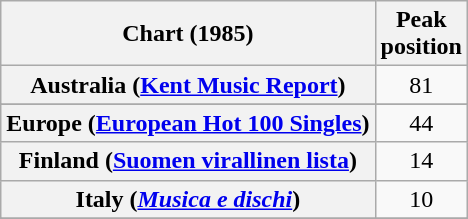<table class="wikitable sortable plainrowheaders" style="text-align:center">
<tr>
<th scope="col">Chart (1985)</th>
<th scope="col">Peak<br>position</th>
</tr>
<tr>
<th scope="row">Australia (<a href='#'>Kent Music Report</a>)</th>
<td>81</td>
</tr>
<tr>
</tr>
<tr>
<th scope="row">Europe (<a href='#'>European Hot 100 Singles</a>)</th>
<td>44</td>
</tr>
<tr>
<th scope="row">Finland (<a href='#'>Suomen virallinen lista</a>)</th>
<td>14</td>
</tr>
<tr>
<th scope=row>Italy (<em><a href='#'>Musica e dischi</a></em>)</th>
<td>10</td>
</tr>
<tr>
</tr>
<tr>
</tr>
<tr>
</tr>
<tr>
</tr>
<tr>
</tr>
<tr>
</tr>
<tr>
</tr>
<tr>
</tr>
<tr>
</tr>
<tr>
</tr>
<tr>
</tr>
</table>
